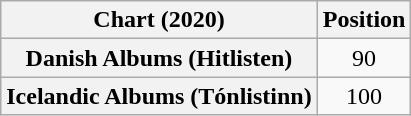<table class="wikitable sortable plainrowheaders" style="text-align:center">
<tr>
<th scope="col">Chart (2020)</th>
<th scope="col">Position</th>
</tr>
<tr>
<th scope="row">Danish Albums (Hitlisten)</th>
<td>90</td>
</tr>
<tr>
<th scope="row">Icelandic Albums (Tónlistinn)</th>
<td>100</td>
</tr>
</table>
